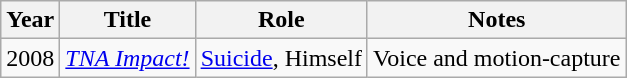<table class="wikitable sortable" style="float: centre; margin-centre: 0; margin-centre: 1em;">
<tr>
<th>Year</th>
<th>Title</th>
<th>Role</th>
<th>Notes</th>
</tr>
<tr>
<td>2008</td>
<td><em><a href='#'>TNA Impact!</a></em></td>
<td><a href='#'>Suicide</a>, Himself</td>
<td>Voice and motion-capture</td>
</tr>
</table>
